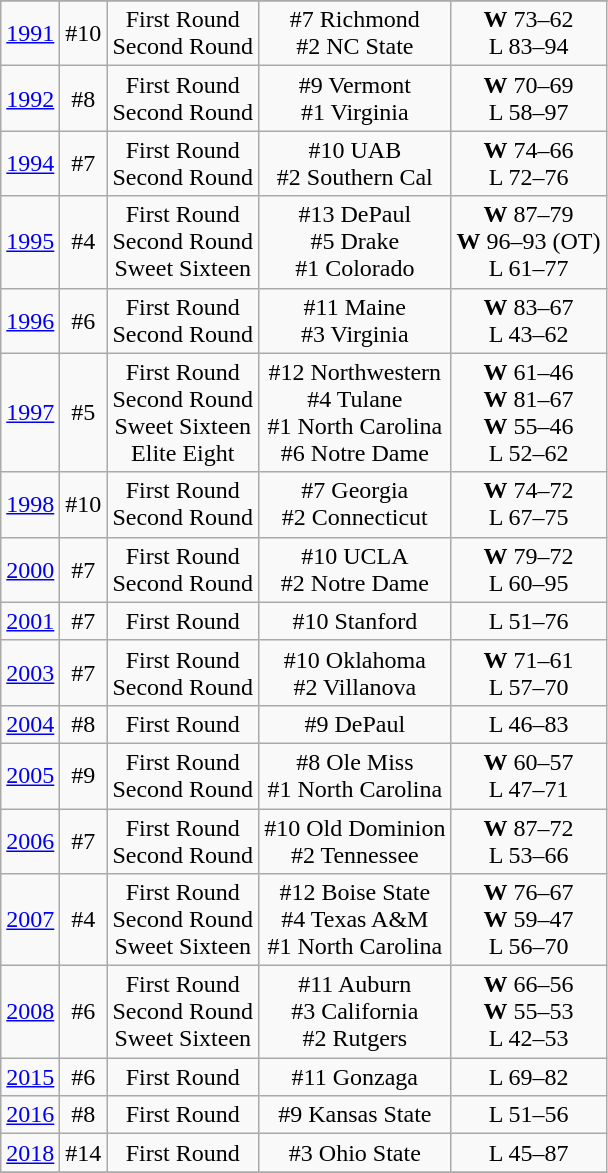<table class="wikitable" style="text-align:center">
<tr>
</tr>
<tr>
<td rowspan=1><a href='#'>1991</a></td>
<td>#10</td>
<td>First Round<br>Second Round</td>
<td>#7 Richmond<br>#2 NC State</td>
<td><strong>W</strong> 73–62<br>L 83–94</td>
</tr>
<tr style="text-align:center;">
<td rowspan=1><a href='#'>1992</a></td>
<td>#8</td>
<td>First Round<br>Second Round</td>
<td>#9 Vermont<br>#1 Virginia</td>
<td><strong>W</strong> 70–69<br>L 58–97</td>
</tr>
<tr style="text-align:center;">
<td rowspan=1><a href='#'>1994</a></td>
<td>#7</td>
<td>First Round<br>Second Round</td>
<td>#10 UAB<br>#2 Southern Cal</td>
<td><strong>W</strong> 74–66<br>L 72–76</td>
</tr>
<tr style="text-align:center;">
<td rowspan=1><a href='#'>1995</a></td>
<td>#4</td>
<td>First Round<br>Second Round<br>Sweet Sixteen</td>
<td>#13 DePaul<br>#5 Drake<br>#1 Colorado</td>
<td><strong>W</strong> 87–79<br><strong>W</strong> 96–93 (OT)<br>L 61–77</td>
</tr>
<tr style="text-align:center;">
<td rowspan=1><a href='#'>1996</a></td>
<td>#6</td>
<td>First Round<br>Second Round</td>
<td>#11 Maine<br>#3 Virginia</td>
<td><strong>W</strong> 83–67<br>L 43–62</td>
</tr>
<tr style="text-align:center;">
<td rowspan=1><a href='#'>1997</a></td>
<td>#5</td>
<td>First Round<br>Second Round<br>Sweet Sixteen<br>Elite Eight</td>
<td>#12 Northwestern<br>#4 Tulane<br>#1 North Carolina<br>#6 Notre Dame</td>
<td><strong>W</strong> 61–46<br><strong>W</strong> 81–67<br><strong>W</strong> 55–46<br>L 52–62</td>
</tr>
<tr style="text-align:center;">
<td rowspan=1><a href='#'>1998</a></td>
<td>#10</td>
<td>First Round<br>Second Round</td>
<td>#7 Georgia<br>#2 Connecticut</td>
<td><strong>W</strong> 74–72<br>L 67–75</td>
</tr>
<tr style="text-align:center;">
<td rowspan=1><a href='#'>2000</a></td>
<td>#7</td>
<td>First Round<br>Second Round</td>
<td>#10 UCLA<br>#2 Notre Dame</td>
<td><strong>W</strong> 79–72<br>L 60–95</td>
</tr>
<tr style="text-align:center;">
<td rowspan=1><a href='#'>2001</a></td>
<td>#7</td>
<td>First Round</td>
<td>#10 Stanford</td>
<td>L 51–76</td>
</tr>
<tr style="text-align:center;">
<td rowspan=1><a href='#'>2003</a></td>
<td>#7</td>
<td>First Round<br>Second Round</td>
<td>#10 Oklahoma<br>#2 Villanova</td>
<td><strong>W</strong> 71–61<br>L 57–70</td>
</tr>
<tr style="text-align:center;">
<td rowspan=1><a href='#'>2004</a></td>
<td>#8</td>
<td>First Round</td>
<td>#9 DePaul</td>
<td>L 46–83</td>
</tr>
<tr style="text-align:center;">
<td rowspan=1><a href='#'>2005</a></td>
<td>#9</td>
<td>First Round<br>Second Round</td>
<td>#8 Ole Miss<br>#1 North Carolina</td>
<td><strong>W</strong> 60–57<br>L 47–71</td>
</tr>
<tr style="text-align:center;">
<td rowspan=1><a href='#'>2006</a></td>
<td>#7</td>
<td>First Round<br>Second Round</td>
<td>#10 Old Dominion<br>#2 Tennessee</td>
<td><strong>W</strong> 87–72<br>L 53–66</td>
</tr>
<tr style="text-align:center;">
<td rowspan=1><a href='#'>2007</a></td>
<td>#4</td>
<td>First Round<br>Second Round<br>Sweet Sixteen</td>
<td>#12 Boise State<br>#4 Texas A&M<br>#1 North Carolina</td>
<td><strong>W</strong> 76–67<br><strong>W</strong> 59–47<br>L 56–70</td>
</tr>
<tr style="text-align:center;">
<td rowspan=1><a href='#'>2008</a></td>
<td>#6</td>
<td>First Round<br>Second Round<br>Sweet Sixteen</td>
<td>#11 Auburn<br>#3 California<br>#2 Rutgers</td>
<td><strong>W</strong> 66–56<br><strong>W</strong> 55–53<br>L 42–53</td>
</tr>
<tr style="text-align:center;">
<td rowspan=1><a href='#'>2015</a></td>
<td>#6</td>
<td>First Round</td>
<td>#11 Gonzaga</td>
<td>L 69–82</td>
</tr>
<tr style="text-align:center;">
<td rowspan=1><a href='#'>2016</a></td>
<td>#8</td>
<td>First Round</td>
<td>#9 Kansas State</td>
<td>L 51–56</td>
</tr>
<tr style="text-align:center;">
<td rowspan=1><a href='#'>2018</a></td>
<td>#14</td>
<td>First Round</td>
<td>#3 Ohio State</td>
<td>L 45–87</td>
</tr>
<tr style="text-align:center;">
</tr>
</table>
